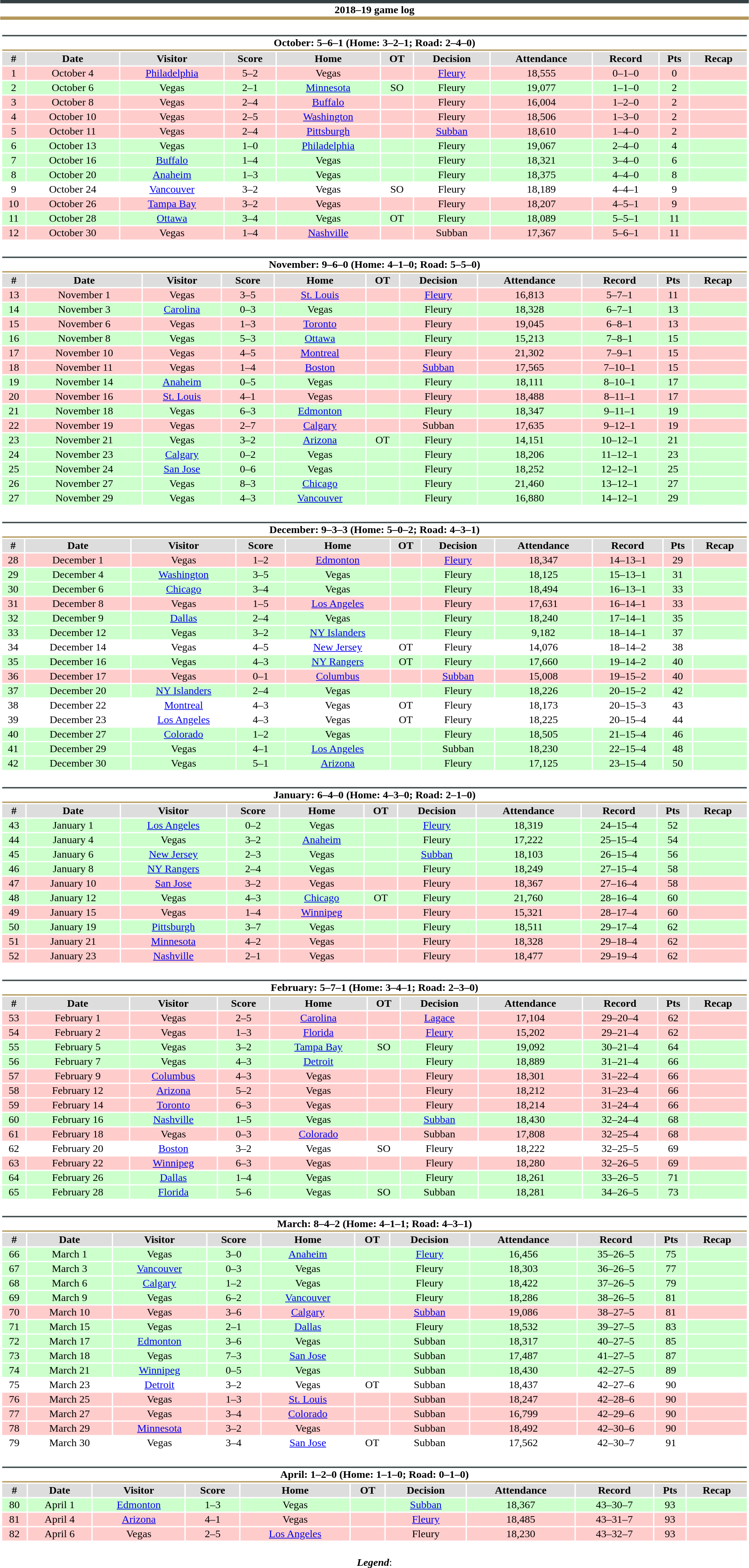<table class="toccolours" style="width:90%; clear:both; margin:1.5em auto; text-align:center;">
<tr>
<th colspan="11" style="background:#FFFFFF; border-top:#333F42 5px solid; border-bottom:#B4975A 5px solid;">2018–19 game log</th>
</tr>
<tr>
<td colspan="11"><br><table class="toccolours collapsible collapsed" style="width:100%;">
<tr>
<th colspan="11" style="background:#FFFFFF; border-top:#333F42 2px solid; border-bottom:#B4975A 2px solid;">October: 5–6–1 (Home: 3–2–1; Road: 2–4–0)</th>
</tr>
<tr style="background:#ddd;">
<th>#</th>
<th>Date</th>
<th>Visitor</th>
<th>Score</th>
<th>Home</th>
<th>OT</th>
<th>Decision</th>
<th>Attendance</th>
<th>Record</th>
<th>Pts</th>
<th>Recap</th>
</tr>
<tr style="background:#fcc;">
<td>1</td>
<td>October 4</td>
<td><a href='#'>Philadelphia</a></td>
<td>5–2</td>
<td>Vegas</td>
<td></td>
<td><a href='#'>Fleury</a></td>
<td>18,555</td>
<td>0–1–0</td>
<td>0</td>
<td></td>
</tr>
<tr style="background:#cfc;">
<td>2</td>
<td>October 6</td>
<td>Vegas</td>
<td>2–1</td>
<td><a href='#'>Minnesota</a></td>
<td>SO</td>
<td>Fleury</td>
<td>19,077</td>
<td>1–1–0</td>
<td>2</td>
<td></td>
</tr>
<tr style="background:#fcc;">
<td>3</td>
<td>October 8</td>
<td>Vegas</td>
<td>2–4</td>
<td><a href='#'>Buffalo</a></td>
<td></td>
<td>Fleury</td>
<td>16,004</td>
<td>1–2–0</td>
<td>2</td>
<td></td>
</tr>
<tr style="background:#fcc;">
<td>4</td>
<td>October 10</td>
<td>Vegas</td>
<td>2–5</td>
<td><a href='#'>Washington</a></td>
<td></td>
<td>Fleury</td>
<td>18,506</td>
<td>1–3–0</td>
<td>2</td>
<td></td>
</tr>
<tr style="background:#fcc;">
<td>5</td>
<td>October 11</td>
<td>Vegas</td>
<td>2–4</td>
<td><a href='#'>Pittsburgh</a></td>
<td></td>
<td><a href='#'>Subban</a></td>
<td>18,610</td>
<td>1–4–0</td>
<td>2</td>
<td></td>
</tr>
<tr style="background:#cfc;">
<td>6</td>
<td>October 13</td>
<td>Vegas</td>
<td>1–0</td>
<td><a href='#'>Philadelphia</a></td>
<td></td>
<td>Fleury</td>
<td>19,067</td>
<td>2–4–0</td>
<td>4</td>
<td></td>
</tr>
<tr style="background:#cfc;">
<td>7</td>
<td>October 16</td>
<td><a href='#'>Buffalo</a></td>
<td>1–4</td>
<td>Vegas</td>
<td></td>
<td>Fleury</td>
<td>18,321</td>
<td>3–4–0</td>
<td>6</td>
<td></td>
</tr>
<tr style="background:#cfc;">
<td>8</td>
<td>October 20</td>
<td><a href='#'>Anaheim</a></td>
<td>1–3</td>
<td>Vegas</td>
<td></td>
<td>Fleury</td>
<td>18,375</td>
<td>4–4–0</td>
<td>8</td>
<td></td>
</tr>
<tr style="background:#fff;">
<td>9</td>
<td>October 24</td>
<td><a href='#'>Vancouver</a></td>
<td>3–2</td>
<td>Vegas</td>
<td>SO</td>
<td>Fleury</td>
<td>18,189</td>
<td>4–4–1</td>
<td>9</td>
<td></td>
</tr>
<tr style="background:#fcc;">
<td>10</td>
<td>October 26</td>
<td><a href='#'>Tampa Bay</a></td>
<td>3–2</td>
<td>Vegas</td>
<td></td>
<td>Fleury</td>
<td>18,207</td>
<td>4–5–1</td>
<td>9</td>
<td></td>
</tr>
<tr style="background:#cfc;">
<td>11</td>
<td>October 28</td>
<td><a href='#'>Ottawa</a></td>
<td>3–4</td>
<td>Vegas</td>
<td>OT</td>
<td>Fleury</td>
<td>18,089</td>
<td>5–5–1</td>
<td>11</td>
<td></td>
</tr>
<tr style="background:#fcc;">
<td>12</td>
<td>October 30</td>
<td>Vegas</td>
<td>1–4</td>
<td><a href='#'>Nashville</a></td>
<td></td>
<td>Subban</td>
<td>17,367</td>
<td>5–6–1</td>
<td>11</td>
<td></td>
</tr>
</table>
</td>
</tr>
<tr>
<td colspan="11"><br><table class="toccolours collapsible collapsed" style="width:100%;">
<tr>
<th colspan="11" style="background:#FFFFFF; border-top:#333F42 2px solid; border-bottom:#B4975A 2px solid;">November: 9–6–0 (Home: 4–1–0; Road: 5–5–0)</th>
</tr>
<tr style="background:#ddd;">
<th>#</th>
<th>Date</th>
<th>Visitor</th>
<th>Score</th>
<th>Home</th>
<th>OT</th>
<th>Decision</th>
<th>Attendance</th>
<th>Record</th>
<th>Pts</th>
<th>Recap</th>
</tr>
<tr style="background:#fcc;">
<td>13</td>
<td>November 1</td>
<td>Vegas</td>
<td>3–5</td>
<td><a href='#'>St. Louis</a></td>
<td></td>
<td><a href='#'>Fleury</a></td>
<td>16,813</td>
<td>5–7–1</td>
<td>11</td>
<td></td>
</tr>
<tr style="background:#cfc;">
<td>14</td>
<td>November 3</td>
<td><a href='#'>Carolina</a></td>
<td>0–3</td>
<td>Vegas</td>
<td></td>
<td>Fleury</td>
<td>18,328</td>
<td>6–7–1</td>
<td>13</td>
<td></td>
</tr>
<tr style="background:#fcc;">
<td>15</td>
<td>November 6</td>
<td>Vegas</td>
<td>1–3</td>
<td><a href='#'>Toronto</a></td>
<td></td>
<td>Fleury</td>
<td>19,045</td>
<td>6–8–1</td>
<td>13</td>
<td></td>
</tr>
<tr style="background:#cfc;">
<td>16</td>
<td>November 8</td>
<td>Vegas</td>
<td>5–3</td>
<td><a href='#'>Ottawa</a></td>
<td></td>
<td>Fleury</td>
<td>15,213</td>
<td>7–8–1</td>
<td>15</td>
<td></td>
</tr>
<tr style="background:#fcc;">
<td>17</td>
<td>November 10</td>
<td>Vegas</td>
<td>4–5</td>
<td><a href='#'>Montreal</a></td>
<td></td>
<td>Fleury</td>
<td>21,302</td>
<td>7–9–1</td>
<td>15</td>
<td></td>
</tr>
<tr style="background:#fcc;">
<td>18</td>
<td>November 11</td>
<td>Vegas</td>
<td>1–4</td>
<td><a href='#'>Boston</a></td>
<td></td>
<td><a href='#'>Subban</a></td>
<td>17,565</td>
<td>7–10–1</td>
<td>15</td>
<td></td>
</tr>
<tr style="background:#cfc;">
<td>19</td>
<td>November 14</td>
<td><a href='#'>Anaheim</a></td>
<td>0–5</td>
<td>Vegas</td>
<td></td>
<td>Fleury</td>
<td>18,111</td>
<td>8–10–1</td>
<td>17</td>
<td></td>
</tr>
<tr style="background:#fcc;">
<td>20</td>
<td>November 16</td>
<td><a href='#'>St. Louis</a></td>
<td>4–1</td>
<td>Vegas</td>
<td></td>
<td>Fleury</td>
<td>18,488</td>
<td>8–11–1</td>
<td>17</td>
<td></td>
</tr>
<tr style="background:#cfc;">
<td>21</td>
<td>November 18</td>
<td>Vegas</td>
<td>6–3</td>
<td><a href='#'>Edmonton</a></td>
<td></td>
<td>Fleury</td>
<td>18,347</td>
<td>9–11–1</td>
<td>19</td>
<td></td>
</tr>
<tr style="background:#fcc;">
<td>22</td>
<td>November 19</td>
<td>Vegas</td>
<td>2–7</td>
<td><a href='#'>Calgary</a></td>
<td></td>
<td>Subban</td>
<td>17,635</td>
<td>9–12–1</td>
<td>19</td>
<td></td>
</tr>
<tr style="background:#cfc;">
<td>23</td>
<td>November 21</td>
<td>Vegas</td>
<td>3–2</td>
<td><a href='#'>Arizona</a></td>
<td>OT</td>
<td>Fleury</td>
<td>14,151</td>
<td>10–12–1</td>
<td>21</td>
<td></td>
</tr>
<tr style="background:#cfc;">
<td>24</td>
<td>November 23</td>
<td><a href='#'>Calgary</a></td>
<td>0–2</td>
<td>Vegas</td>
<td></td>
<td>Fleury</td>
<td>18,206</td>
<td>11–12–1</td>
<td>23</td>
<td></td>
</tr>
<tr style="background:#cfc;">
<td>25</td>
<td>November 24</td>
<td><a href='#'>San Jose</a></td>
<td>0–6</td>
<td>Vegas</td>
<td></td>
<td>Fleury</td>
<td>18,252</td>
<td>12–12–1</td>
<td>25</td>
<td></td>
</tr>
<tr style="background:#cfc;">
<td>26</td>
<td>November 27</td>
<td>Vegas</td>
<td>8–3</td>
<td><a href='#'>Chicago</a></td>
<td></td>
<td>Fleury</td>
<td>21,460</td>
<td>13–12–1</td>
<td>27</td>
<td></td>
</tr>
<tr style="background:#cfc;">
<td>27</td>
<td>November 29</td>
<td>Vegas</td>
<td>4–3</td>
<td><a href='#'>Vancouver</a></td>
<td></td>
<td>Fleury</td>
<td>16,880</td>
<td>14–12–1</td>
<td>29</td>
<td></td>
</tr>
</table>
</td>
</tr>
<tr>
<td colspan="11"><br><table class="toccolours collapsible collapsed" style="width:100%;">
<tr>
<th colspan="11" style="background:#FFFFFF; border-top:#333F42 2px solid; border-bottom:#B4975A 2px solid;">December: 9–3–3 (Home: 5–0–2; Road: 4–3–1)</th>
</tr>
<tr style="background:#ddd;">
<th>#</th>
<th>Date</th>
<th>Visitor</th>
<th>Score</th>
<th>Home</th>
<th>OT</th>
<th>Decision</th>
<th>Attendance</th>
<th>Record</th>
<th>Pts</th>
<th>Recap</th>
</tr>
<tr style="background:#fcc;">
<td>28</td>
<td>December 1</td>
<td>Vegas</td>
<td>1–2</td>
<td><a href='#'>Edmonton</a></td>
<td></td>
<td><a href='#'>Fleury</a></td>
<td>18,347</td>
<td>14–13–1</td>
<td>29</td>
<td></td>
</tr>
<tr style="background:#cfc;">
<td>29</td>
<td>December 4</td>
<td><a href='#'>Washington</a></td>
<td>3–5</td>
<td>Vegas</td>
<td></td>
<td>Fleury</td>
<td>18,125</td>
<td>15–13–1</td>
<td>31</td>
<td></td>
</tr>
<tr style="background:#cfc;">
<td>30</td>
<td>December 6</td>
<td><a href='#'>Chicago</a></td>
<td>3–4</td>
<td>Vegas</td>
<td></td>
<td>Fleury</td>
<td>18,494</td>
<td>16–13–1</td>
<td>33</td>
<td></td>
</tr>
<tr style="background:#fcc;">
<td>31</td>
<td>December 8</td>
<td>Vegas</td>
<td>1–5</td>
<td><a href='#'>Los Angeles</a></td>
<td></td>
<td>Fleury</td>
<td>17,631</td>
<td>16–14–1</td>
<td>33</td>
<td></td>
</tr>
<tr style="background:#cfc;">
<td>32</td>
<td>December 9</td>
<td><a href='#'>Dallas</a></td>
<td>2–4</td>
<td>Vegas</td>
<td></td>
<td>Fleury</td>
<td>18,240</td>
<td>17–14–1</td>
<td>35</td>
<td></td>
</tr>
<tr style="background:#cfc;">
<td>33</td>
<td>December 12</td>
<td>Vegas</td>
<td>3–2</td>
<td><a href='#'>NY Islanders</a></td>
<td></td>
<td>Fleury</td>
<td>9,182</td>
<td>18–14–1</td>
<td>37</td>
<td></td>
</tr>
<tr style="background:#fff;">
<td>34</td>
<td>December 14</td>
<td>Vegas</td>
<td>4–5</td>
<td><a href='#'>New Jersey</a></td>
<td>OT</td>
<td>Fleury</td>
<td>14,076</td>
<td>18–14–2</td>
<td>38</td>
<td></td>
</tr>
<tr style="background:#cfc;">
<td>35</td>
<td>December 16</td>
<td>Vegas</td>
<td>4–3</td>
<td><a href='#'>NY Rangers</a></td>
<td>OT</td>
<td>Fleury</td>
<td>17,660</td>
<td>19–14–2</td>
<td>40</td>
<td></td>
</tr>
<tr style="background:#fcc;">
<td>36</td>
<td>December 17</td>
<td>Vegas</td>
<td>0–1</td>
<td><a href='#'>Columbus</a></td>
<td></td>
<td><a href='#'>Subban</a></td>
<td>15,008</td>
<td>19–15–2</td>
<td>40</td>
<td></td>
</tr>
<tr style="background:#cfc;">
<td>37</td>
<td>December 20</td>
<td><a href='#'>NY Islanders</a></td>
<td>2–4</td>
<td>Vegas</td>
<td></td>
<td>Fleury</td>
<td>18,226</td>
<td>20–15–2</td>
<td>42</td>
<td></td>
</tr>
<tr style="background:#fff;">
<td>38</td>
<td>December 22</td>
<td><a href='#'>Montreal</a></td>
<td>4–3</td>
<td>Vegas</td>
<td>OT</td>
<td>Fleury</td>
<td>18,173</td>
<td>20–15–3</td>
<td>43</td>
<td></td>
</tr>
<tr style="background:#fff;">
<td>39</td>
<td>December 23</td>
<td><a href='#'>Los Angeles</a></td>
<td>4–3</td>
<td>Vegas</td>
<td>OT</td>
<td>Fleury</td>
<td>18,225</td>
<td>20–15–4</td>
<td>44</td>
<td></td>
</tr>
<tr style="background:#cfc;">
<td>40</td>
<td>December 27</td>
<td><a href='#'>Colorado</a></td>
<td>1–2</td>
<td>Vegas</td>
<td></td>
<td>Fleury</td>
<td>18,505</td>
<td>21–15–4</td>
<td>46</td>
<td></td>
</tr>
<tr style="background:#cfc;">
<td>41</td>
<td>December 29</td>
<td>Vegas</td>
<td>4–1</td>
<td><a href='#'>Los Angeles</a></td>
<td></td>
<td>Subban</td>
<td>18,230</td>
<td>22–15–4</td>
<td>48</td>
<td></td>
</tr>
<tr style="background:#cfc;">
<td>42</td>
<td>December 30</td>
<td>Vegas</td>
<td>5–1</td>
<td><a href='#'>Arizona</a></td>
<td></td>
<td>Fleury</td>
<td>17,125</td>
<td>23–15–4</td>
<td>50</td>
<td></td>
</tr>
</table>
</td>
</tr>
<tr>
<td colspan="11"><br><table class="toccolours collapsible collapsed" style="width:100%;">
<tr>
<th colspan="11" style="background:#FFFFFF; border-top:#333F42 2px solid; border-bottom:#B4975A 2px solid;">January: 6–4–0 (Home: 4–3–0; Road: 2–1–0)</th>
</tr>
<tr style="background:#ddd;">
<th>#</th>
<th>Date</th>
<th>Visitor</th>
<th>Score</th>
<th>Home</th>
<th>OT</th>
<th>Decision</th>
<th>Attendance</th>
<th>Record</th>
<th>Pts</th>
<th>Recap</th>
</tr>
<tr style="background:#cfc;">
<td>43</td>
<td>January 1</td>
<td><a href='#'>Los Angeles</a></td>
<td>0–2</td>
<td>Vegas</td>
<td></td>
<td><a href='#'>Fleury</a></td>
<td>18,319</td>
<td>24–15–4</td>
<td>52</td>
<td></td>
</tr>
<tr style="background:#cfc;">
<td>44</td>
<td>January 4</td>
<td>Vegas</td>
<td>3–2</td>
<td><a href='#'>Anaheim</a></td>
<td></td>
<td>Fleury</td>
<td>17,222</td>
<td>25–15–4</td>
<td>54</td>
<td></td>
</tr>
<tr style="background:#cfc;">
<td>45</td>
<td>January 6</td>
<td><a href='#'>New Jersey</a></td>
<td>2–3</td>
<td>Vegas</td>
<td></td>
<td><a href='#'>Subban</a></td>
<td>18,103</td>
<td>26–15–4</td>
<td>56</td>
<td></td>
</tr>
<tr style="background:#cfc;">
<td>46</td>
<td>January 8</td>
<td><a href='#'>NY Rangers</a></td>
<td>2–4</td>
<td>Vegas</td>
<td></td>
<td>Fleury</td>
<td>18,249</td>
<td>27–15–4</td>
<td>58</td>
<td></td>
</tr>
<tr style="background:#fcc;">
<td>47</td>
<td>January 10</td>
<td><a href='#'>San Jose</a></td>
<td>3–2</td>
<td>Vegas</td>
<td></td>
<td>Fleury</td>
<td>18,367</td>
<td>27–16–4</td>
<td>58</td>
<td></td>
</tr>
<tr style="background:#cfc;">
<td>48</td>
<td>January 12</td>
<td>Vegas</td>
<td>4–3</td>
<td><a href='#'>Chicago</a></td>
<td>OT</td>
<td>Fleury</td>
<td>21,760</td>
<td>28–16–4</td>
<td>60</td>
<td></td>
</tr>
<tr style="background:#fcc;">
<td>49</td>
<td>January 15</td>
<td>Vegas</td>
<td>1–4</td>
<td><a href='#'>Winnipeg</a></td>
<td></td>
<td>Fleury</td>
<td>15,321</td>
<td>28–17–4</td>
<td>60</td>
<td></td>
</tr>
<tr style="background:#cfc;">
<td>50</td>
<td>January 19</td>
<td><a href='#'>Pittsburgh</a></td>
<td>3–7</td>
<td>Vegas</td>
<td></td>
<td>Fleury</td>
<td>18,511</td>
<td>29–17–4</td>
<td>62</td>
<td></td>
</tr>
<tr style="background:#fcc;">
<td>51</td>
<td>January 21</td>
<td><a href='#'>Minnesota</a></td>
<td>4–2</td>
<td>Vegas</td>
<td></td>
<td>Fleury</td>
<td>18,328</td>
<td>29–18–4</td>
<td>62</td>
<td></td>
</tr>
<tr style="background:#fcc;">
<td>52</td>
<td>January 23</td>
<td><a href='#'>Nashville</a></td>
<td>2–1</td>
<td>Vegas</td>
<td></td>
<td>Fleury</td>
<td>18,477</td>
<td>29–19–4</td>
<td>62</td>
<td></td>
</tr>
</table>
</td>
</tr>
<tr>
<td colspan="11"><br><table class="toccolours collapsible collapsed" style="width:100%;">
<tr>
<th colspan="11" style="background:#FFFFFF; border-top:#333F42 2px solid; border-bottom:#B4975A 2px solid;">February: 5–7–1 (Home: 3–4–1; Road: 2–3–0)</th>
</tr>
<tr style="background:#ddd;">
<th>#</th>
<th>Date</th>
<th>Visitor</th>
<th>Score</th>
<th>Home</th>
<th>OT</th>
<th>Decision</th>
<th>Attendance</th>
<th>Record</th>
<th>Pts</th>
<th>Recap</th>
</tr>
<tr style="background:#fcc;">
<td>53</td>
<td>February 1</td>
<td>Vegas</td>
<td>2–5</td>
<td><a href='#'>Carolina</a></td>
<td></td>
<td><a href='#'>Lagace</a></td>
<td>17,104</td>
<td>29–20–4</td>
<td>62</td>
<td></td>
</tr>
<tr style="background:#fcc;">
<td>54</td>
<td>February 2</td>
<td>Vegas</td>
<td>1–3</td>
<td><a href='#'>Florida</a></td>
<td></td>
<td><a href='#'>Fleury</a></td>
<td>15,202</td>
<td>29–21–4</td>
<td>62</td>
<td></td>
</tr>
<tr style="background:#cfc;">
<td>55</td>
<td>February 5</td>
<td>Vegas</td>
<td>3–2</td>
<td><a href='#'>Tampa Bay</a></td>
<td>SO</td>
<td>Fleury</td>
<td>19,092</td>
<td>30–21–4</td>
<td>64</td>
<td></td>
</tr>
<tr style="background:#cfc;">
<td>56</td>
<td>February 7</td>
<td>Vegas</td>
<td>4–3</td>
<td><a href='#'>Detroit</a></td>
<td></td>
<td>Fleury</td>
<td>18,889</td>
<td>31–21–4</td>
<td>66</td>
<td></td>
</tr>
<tr style="background:#fcc;">
<td>57</td>
<td>February 9</td>
<td><a href='#'>Columbus</a></td>
<td>4–3</td>
<td>Vegas</td>
<td></td>
<td>Fleury</td>
<td>18,301</td>
<td>31–22–4</td>
<td>66</td>
<td></td>
</tr>
<tr style="background:#fcc;">
<td>58</td>
<td>February 12</td>
<td><a href='#'>Arizona</a></td>
<td>5–2</td>
<td>Vegas</td>
<td></td>
<td>Fleury</td>
<td>18,212</td>
<td>31–23–4</td>
<td>66</td>
<td></td>
</tr>
<tr style="background:#fcc;">
<td>59</td>
<td>February 14</td>
<td><a href='#'>Toronto</a></td>
<td>6–3</td>
<td>Vegas</td>
<td></td>
<td>Fleury</td>
<td>18,214</td>
<td>31–24–4</td>
<td>66</td>
<td></td>
</tr>
<tr style="background:#cfc;">
<td>60</td>
<td>February 16</td>
<td><a href='#'>Nashville</a></td>
<td>1–5</td>
<td>Vegas</td>
<td></td>
<td><a href='#'>Subban</a></td>
<td>18,430</td>
<td>32–24–4</td>
<td>68</td>
<td></td>
</tr>
<tr style="background:#fcc;">
<td>61</td>
<td>February 18</td>
<td>Vegas</td>
<td>0–3</td>
<td><a href='#'>Colorado</a></td>
<td></td>
<td>Subban</td>
<td>17,808</td>
<td>32–25–4</td>
<td>68</td>
<td></td>
</tr>
<tr style="background:#fff;">
<td>62</td>
<td>February 20</td>
<td><a href='#'>Boston</a></td>
<td>3–2</td>
<td>Vegas</td>
<td>SO</td>
<td>Fleury</td>
<td>18,222</td>
<td>32–25–5</td>
<td>69</td>
<td></td>
</tr>
<tr style="background:#fcc;">
<td>63</td>
<td>February 22</td>
<td><a href='#'>Winnipeg</a></td>
<td>6–3</td>
<td>Vegas</td>
<td></td>
<td>Fleury</td>
<td>18,280</td>
<td>32–26–5</td>
<td>69</td>
<td></td>
</tr>
<tr style="background:#cfc;">
<td>64</td>
<td>February 26</td>
<td><a href='#'>Dallas</a></td>
<td>1–4</td>
<td>Vegas</td>
<td></td>
<td>Fleury</td>
<td>18,261</td>
<td>33–26–5</td>
<td>71</td>
<td></td>
</tr>
<tr style="background:#cfc;">
<td>65</td>
<td>February 28</td>
<td><a href='#'>Florida</a></td>
<td>5–6</td>
<td>Vegas</td>
<td>SO</td>
<td>Subban</td>
<td>18,281</td>
<td>34–26–5</td>
<td>73</td>
<td></td>
</tr>
</table>
</td>
</tr>
<tr>
<td colspan="11"><br><table class="toccolours collapsible collapsed" style="width:100%;">
<tr>
<th colspan="11" style="background:#FFFFFF; border-top:#333F42 2px solid; border-bottom:#B4975A 2px solid;">March: 8–4–2 (Home: 4–1–1; Road: 4–3–1)</th>
</tr>
<tr style="background:#ddd;">
<th>#</th>
<th>Date</th>
<th>Visitor</th>
<th>Score</th>
<th>Home</th>
<th>OT</th>
<th>Decision</th>
<th>Attendance</th>
<th>Record</th>
<th>Pts</th>
<th>Recap</th>
</tr>
<tr style="background:#cfc;">
<td>66</td>
<td>March 1</td>
<td>Vegas</td>
<td>3–0</td>
<td><a href='#'>Anaheim</a></td>
<td></td>
<td><a href='#'>Fleury</a></td>
<td>16,456</td>
<td>35–26–5</td>
<td>75</td>
<td></td>
</tr>
<tr style="background:#cfc;">
<td>67</td>
<td>March 3</td>
<td><a href='#'>Vancouver</a></td>
<td>0–3</td>
<td>Vegas</td>
<td></td>
<td>Fleury</td>
<td>18,303</td>
<td>36–26–5</td>
<td>77</td>
<td></td>
</tr>
<tr style="background:#cfc;">
<td>68</td>
<td>March 6</td>
<td><a href='#'>Calgary</a></td>
<td>1–2</td>
<td>Vegas</td>
<td></td>
<td>Fleury</td>
<td>18,422</td>
<td>37–26–5</td>
<td>79</td>
<td></td>
</tr>
<tr style="background:#cfc;">
<td>69</td>
<td>March 9</td>
<td>Vegas</td>
<td>6–2</td>
<td><a href='#'>Vancouver</a></td>
<td></td>
<td>Fleury</td>
<td>18,286</td>
<td>38–26–5</td>
<td>81</td>
<td></td>
</tr>
<tr style="background:#fcc;">
<td>70</td>
<td>March 10</td>
<td>Vegas</td>
<td>3–6</td>
<td><a href='#'>Calgary</a></td>
<td></td>
<td><a href='#'>Subban</a></td>
<td>19,086</td>
<td>38–27–5</td>
<td>81</td>
<td></td>
</tr>
<tr style="background:#cfc;">
<td>71</td>
<td>March 15</td>
<td>Vegas</td>
<td>2–1</td>
<td><a href='#'>Dallas</a></td>
<td></td>
<td>Fleury</td>
<td>18,532</td>
<td>39–27–5</td>
<td>83</td>
<td></td>
</tr>
<tr style="background:#cfc;">
<td>72</td>
<td>March 17</td>
<td><a href='#'>Edmonton</a></td>
<td>3–6</td>
<td>Vegas</td>
<td></td>
<td>Subban</td>
<td>18,317</td>
<td>40–27–5</td>
<td>85</td>
<td></td>
</tr>
<tr style="background:#cfc;">
<td>73</td>
<td>March 18</td>
<td>Vegas</td>
<td>7–3</td>
<td><a href='#'>San Jose</a></td>
<td></td>
<td>Subban</td>
<td>17,487</td>
<td>41–27–5</td>
<td>87</td>
<td></td>
</tr>
<tr style="background:#cfc;">
<td>74</td>
<td>March 21</td>
<td><a href='#'>Winnipeg</a></td>
<td>0–5</td>
<td>Vegas</td>
<td></td>
<td>Subban</td>
<td>18,430</td>
<td>42–27–5</td>
<td>89</td>
<td></td>
</tr>
<tr style="background:#fff;">
<td>75</td>
<td>March 23</td>
<td><a href='#'>Detroit</a></td>
<td>3–2</td>
<td>Vegas</td>
<td>OT</td>
<td>Subban</td>
<td>18,437</td>
<td>42–27–6</td>
<td>90</td>
<td></td>
</tr>
<tr style="background:#fcc;">
<td>76</td>
<td>March 25</td>
<td>Vegas</td>
<td>1–3</td>
<td><a href='#'>St. Louis</a></td>
<td></td>
<td>Subban</td>
<td>18,247</td>
<td>42–28–6</td>
<td>90</td>
<td></td>
</tr>
<tr style="background:#fcc;">
<td>77</td>
<td>March 27</td>
<td>Vegas</td>
<td>3–4</td>
<td><a href='#'>Colorado</a></td>
<td></td>
<td>Subban</td>
<td>16,799</td>
<td>42–29–6</td>
<td>90</td>
<td></td>
</tr>
<tr style="background:#fcc;">
<td>78</td>
<td>March 29</td>
<td><a href='#'>Minnesota</a></td>
<td>3–2</td>
<td>Vegas</td>
<td></td>
<td>Subban</td>
<td>18,492</td>
<td>42–30–6</td>
<td>90</td>
<td></td>
</tr>
<tr style="background:#fff;">
<td>79</td>
<td>March 30</td>
<td>Vegas</td>
<td>3–4</td>
<td><a href='#'>San Jose</a></td>
<td>OT</td>
<td>Subban</td>
<td>17,562</td>
<td>42–30–7</td>
<td>91</td>
<td></td>
</tr>
</table>
</td>
</tr>
<tr>
<td colspan="11"><br><table class="toccolours collapsible collapsed" style="width:100%;">
<tr>
<th colspan="11" style="background:#FFFFFF; border-top:#333F42 2px solid; border-bottom:#B4975A 2px solid;">April: 1–2–0 (Home: 1–1–0; Road: 0–1–0)</th>
</tr>
<tr style="background:#ddd;">
<th>#</th>
<th>Date</th>
<th>Visitor</th>
<th>Score</th>
<th>Home</th>
<th>OT</th>
<th>Decision</th>
<th>Attendance</th>
<th>Record</th>
<th>Pts</th>
<th>Recap</th>
</tr>
<tr style="background:#cfc;">
<td>80</td>
<td>April 1</td>
<td><a href='#'>Edmonton</a></td>
<td>1–3</td>
<td>Vegas</td>
<td></td>
<td><a href='#'>Subban</a></td>
<td>18,367</td>
<td>43–30–7</td>
<td>93</td>
<td></td>
</tr>
<tr style="background:#fcc;">
<td>81</td>
<td>April 4</td>
<td><a href='#'>Arizona</a></td>
<td>4–1</td>
<td>Vegas</td>
<td></td>
<td><a href='#'>Fleury</a></td>
<td>18,485</td>
<td>43–31–7</td>
<td>93</td>
<td></td>
</tr>
<tr style="background:#fcc;">
<td>82</td>
<td>April 6</td>
<td>Vegas</td>
<td>2–5</td>
<td><a href='#'>Los Angeles</a></td>
<td></td>
<td>Fleury</td>
<td>18,230</td>
<td>43–32–7</td>
<td>93</td>
<td></td>
</tr>
</table>
</td>
</tr>
<tr>
<td colspan="11" style="text-align:center;"><br><strong><em>Legend</em></strong>:


</td>
</tr>
</table>
